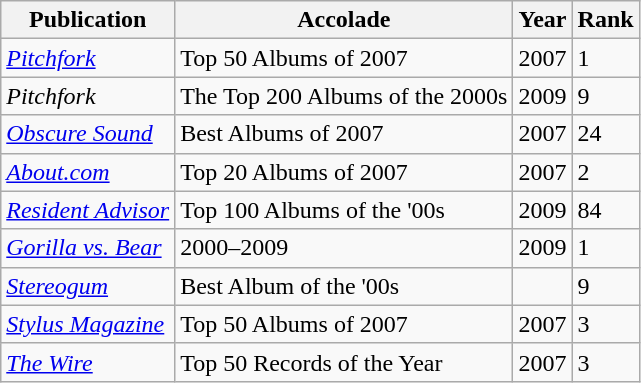<table class="wikitable">
<tr>
<th>Publication</th>
<th>Accolade</th>
<th>Year</th>
<th>Rank</th>
</tr>
<tr>
<td><em><a href='#'>Pitchfork</a></em></td>
<td>Top 50 Albums of 2007</td>
<td>2007</td>
<td>1</td>
</tr>
<tr>
<td><em>Pitchfork</em></td>
<td>The Top 200 Albums of the 2000s</td>
<td>2009</td>
<td>9</td>
</tr>
<tr>
<td><em><a href='#'>Obscure Sound</a></em></td>
<td>Best Albums of 2007</td>
<td>2007</td>
<td>24</td>
</tr>
<tr>
<td><em><a href='#'>About.com</a></em></td>
<td>Top 20 Albums of 2007</td>
<td>2007</td>
<td>2</td>
</tr>
<tr>
<td><em><a href='#'>Resident Advisor</a></em></td>
<td>Top 100 Albums of the '00s</td>
<td>2009</td>
<td>84</td>
</tr>
<tr>
<td><em><a href='#'>Gorilla vs. Bear</a></em></td>
<td Albums Of The Decade>2000–2009</td>
<td>2009</td>
<td>1</td>
</tr>
<tr>
<td><em><a href='#'>Stereogum</a></em></td>
<td>Best Album of the '00s</td>
<td></td>
<td>9</td>
</tr>
<tr>
<td><em><a href='#'>Stylus Magazine</a></em></td>
<td>Top 50 Albums of 2007</td>
<td>2007</td>
<td>3</td>
</tr>
<tr>
<td><em><a href='#'>The Wire</a></em></td>
<td>Top 50 Records of the Year</td>
<td>2007</td>
<td>3</td>
</tr>
</table>
